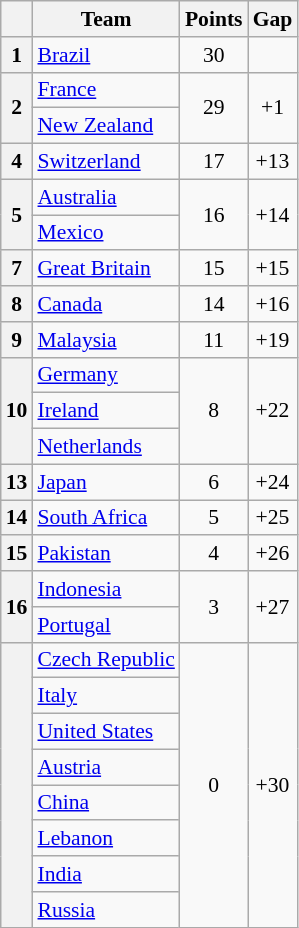<table class="wikitable" style="font-size:90%; text-align:center">
<tr>
<th></th>
<th>Team</th>
<th>Points</th>
<th>Gap</th>
</tr>
<tr>
<th>1</th>
<td align=left> <a href='#'>Brazil</a></td>
<td>30</td>
<td></td>
</tr>
<tr>
<th rowspan=2>2</th>
<td align=left> <a href='#'>France</a></td>
<td rowspan=2>29</td>
<td rowspan=2>+1</td>
</tr>
<tr>
<td align=left> <a href='#'>New Zealand</a></td>
</tr>
<tr>
<th>4</th>
<td align=left> <a href='#'>Switzerland</a></td>
<td>17</td>
<td>+13</td>
</tr>
<tr>
<th rowspan=2>5</th>
<td align=left> <a href='#'>Australia</a></td>
<td rowspan=2>16</td>
<td rowspan=2>+14</td>
</tr>
<tr>
<td align=left> <a href='#'>Mexico</a></td>
</tr>
<tr>
<th>7</th>
<td align=left> <a href='#'>Great Britain</a></td>
<td>15</td>
<td>+15</td>
</tr>
<tr>
<th>8</th>
<td align=left> <a href='#'>Canada</a></td>
<td>14</td>
<td>+16</td>
</tr>
<tr>
<th>9</th>
<td align=left> <a href='#'>Malaysia</a></td>
<td>11</td>
<td>+19</td>
</tr>
<tr>
<th rowspan=3>10</th>
<td align=left> <a href='#'>Germany</a></td>
<td rowspan=3>8</td>
<td rowspan=3>+22</td>
</tr>
<tr>
<td align=left> <a href='#'>Ireland</a></td>
</tr>
<tr>
<td align=left> <a href='#'>Netherlands</a></td>
</tr>
<tr>
<th>13</th>
<td align=left> <a href='#'>Japan</a></td>
<td>6</td>
<td>+24</td>
</tr>
<tr>
<th>14</th>
<td align=left> <a href='#'>South Africa</a></td>
<td>5</td>
<td>+25</td>
</tr>
<tr>
<th>15</th>
<td align=left> <a href='#'>Pakistan</a></td>
<td>4</td>
<td>+26</td>
</tr>
<tr>
<th rowspan=2>16</th>
<td align=left> <a href='#'>Indonesia</a></td>
<td rowspan=2>3</td>
<td rowspan=2>+27</td>
</tr>
<tr>
<td align=left> <a href='#'>Portugal</a></td>
</tr>
<tr>
<th rowspan=8></th>
<td align=left> <a href='#'>Czech Republic</a></td>
<td rowspan=8>0</td>
<td rowspan=8>+30</td>
</tr>
<tr>
<td align=left> <a href='#'>Italy</a></td>
</tr>
<tr>
<td align=left> <a href='#'>United States</a></td>
</tr>
<tr>
<td align=left> <a href='#'>Austria</a></td>
</tr>
<tr>
<td align=left> <a href='#'>China</a></td>
</tr>
<tr>
<td align=left> <a href='#'>Lebanon</a></td>
</tr>
<tr>
<td align=left> <a href='#'>India</a></td>
</tr>
<tr>
<td align=left> <a href='#'>Russia</a></td>
</tr>
</table>
